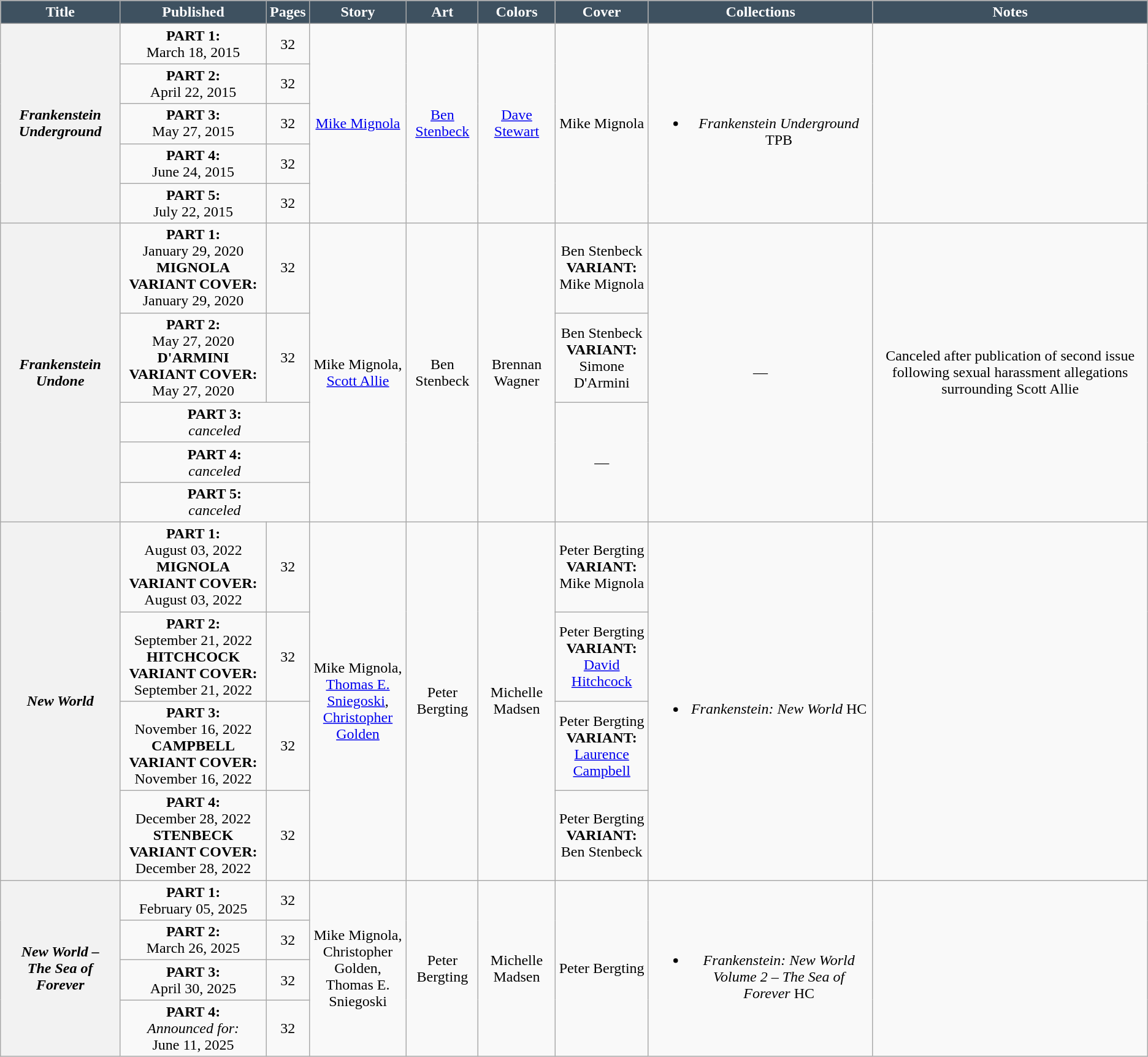<table class="wikitable" style="text-align: center">
<tr>
<th style="background:#3e5160; color:#fff;">Title</th>
<th style="background:#3e5160; color:#fff;">Published</th>
<th style="background:#3e5160; color:#fff;">Pages</th>
<th style="background:#3e5160; color:#fff;">Story</th>
<th style="background:#3e5160; color:#fff;">Art</th>
<th style="background:#3e5160; color:#fff;">Colors</th>
<th style="background:#3e5160; color:#fff;">Cover</th>
<th style="background:#3e5160; color:#fff;">Collections</th>
<th style="background:#3e5160; color:#fff;">Notes</th>
</tr>
<tr id="Frankenstein_Underground_1">
<th rowspan=5><em>Frankenstein Underground</em></th>
<td><strong><span>PART 1:</span></strong><br>March 18, 2015</td>
<td>32</td>
<td rowspan=5><a href='#'>Mike Mignola</a></td>
<td rowspan=5><a href='#'>Ben Stenbeck</a></td>
<td rowspan=5><a href='#'>Dave Stewart</a></td>
<td rowspan=5>Mike Mignola</td>
<td rowspan=5><br><ul><li><em>Frankenstein Underground</em> TPB</li></ul></td>
<td rowspan=5></td>
</tr>
<tr>
<td><strong><span>PART 2:</span></strong><br>April 22, 2015</td>
<td>32</td>
</tr>
<tr>
<td><strong><span>PART 3:</span></strong><br>May 27, 2015</td>
<td>32</td>
</tr>
<tr>
<td><strong><span>PART 4:</span></strong><br>June 24, 2015</td>
<td>32</td>
</tr>
<tr>
<td><strong><span>PART 5:</span></strong><br>July 22, 2015</td>
<td>32</td>
</tr>
<tr id="Frankenstein_Undone_1">
<th rowspan=5><em>Frankenstein Undone</em></th>
<td><strong><span>PART 1:</span></strong><br>January 29, 2020<br><strong><span>MIGNOLA VARIANT COVER:</span></strong><br>January 29, 2020</td>
<td>32</td>
<td rowspan=5>Mike Mignola,<br><a href='#'>Scott Allie</a></td>
<td rowspan=5>Ben Stenbeck</td>
<td rowspan=5>Brennan Wagner</td>
<td>Ben Stenbeck<br><strong><span>VARIANT:</span></strong><br>Mike Mignola</td>
<td rowspan=5>—</td>
<td rowspan=5>Canceled after publication of second issue following sexual harassment allegations surrounding Scott Allie</td>
</tr>
<tr>
<td><strong><span>PART 2:</span></strong><br>May 27, 2020<br><strong><span>D'ARMINI VARIANT COVER:</span></strong><br>May 27, 2020</td>
<td>32</td>
<td>Ben Stenbeck<br><strong><span>VARIANT:</span></strong><br>Simone D'Armini</td>
</tr>
<tr>
<td colspan=2><strong><span>PART 3:</span></strong><br><em>canceled</em></td>
<td rowspan=3>—</td>
</tr>
<tr>
<td colspan=2><strong><span>PART 4:</span></strong><br><em>canceled</em></td>
</tr>
<tr>
<td colspan=2><strong><span>PART 5:</span></strong><br><em>canceled</em></td>
</tr>
<tr id="Frankenstein_New_World_1">
<th rowspan=4><em>New World</em></th>
<td><strong><span>PART 1:</span></strong><br>August 03, 2022<br><strong><span>MIGNOLA VARIANT COVER:</span></strong><br>August 03, 2022</td>
<td>32</td>
<td rowspan=4>Mike Mignola,<br><a href='#'>Thomas E. Sniegoski</a>,<br><a href='#'>Christopher Golden</a></td>
<td rowspan=4>Peter Bergting</td>
<td rowspan=4>Michelle Madsen</td>
<td>Peter Bergting<br><strong><span>VARIANT:</span></strong><br>Mike Mignola</td>
<td rowspan=4><br><ul><li><em>Frankenstein: New World</em> HC</li></ul></td>
<td rowspan=4></td>
</tr>
<tr>
<td><strong><span>PART 2:</span></strong><br>September 21, 2022<br><strong><span>HITCHCOCK VARIANT COVER:</span></strong><br>September 21, 2022</td>
<td>32</td>
<td>Peter Bergting<br><strong><span>VARIANT:</span></strong><br><a href='#'>David Hitchcock</a></td>
</tr>
<tr>
<td><strong><span>PART 3:</span></strong><br>November 16, 2022<br><strong><span>CAMPBELL VARIANT COVER:</span></strong><br>November 16, 2022</td>
<td>32</td>
<td>Peter Bergting<br><strong><span>VARIANT:</span></strong><br><a href='#'>Laurence Campbell</a></td>
</tr>
<tr>
<td><strong><span>PART 4:</span></strong><br>December 28, 2022<br><strong><span>STENBECK VARIANT COVER:</span></strong><br>December 28, 2022</td>
<td>32</td>
<td>Peter Bergting<br><strong><span>VARIANT:</span></strong><br>Ben Stenbeck</td>
</tr>
<tr id="Frankenstein_New_World_The_Sea_of_Forever_1">
<th rowspan=4><em>New World –<br>The Sea of Forever</em></th>
<td><strong><span>PART 1:</span></strong><br>February 05, 2025</td>
<td>32</td>
<td rowspan=4>Mike Mignola,<br>Christopher Golden,<br>Thomas E. Sniegoski</td>
<td rowspan=4>Peter Bergting</td>
<td rowspan=4>Michelle Madsen</td>
<td rowspan=4>Peter Bergting</td>
<td rowspan=4><br><ul><li><em>Frankenstein: New World Volume 2 – The Sea of Forever</em> HC</li></ul></td>
<td rowspan=4></td>
</tr>
<tr>
<td><strong><span>PART 2:</span></strong><br>March 26, 2025</td>
<td>32</td>
</tr>
<tr>
<td><strong><span>PART 3:</span></strong><br>April 30, 2025</td>
<td>32</td>
</tr>
<tr>
<td><strong><span>PART 4:</span></strong><br><em>Announced for:</em><br>June 11, 2025</td>
<td>32</td>
</tr>
</table>
